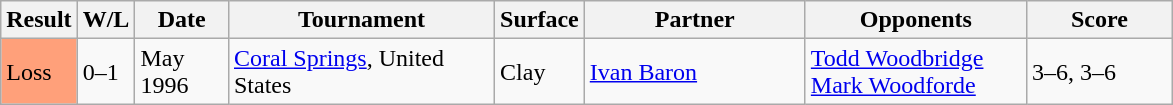<table class="sortable wikitable">
<tr>
<th style="width:40px">Result</th>
<th style="width:30px" class="unsortable">W/L</th>
<th style="width:55px">Date</th>
<th style="width:170px">Tournament</th>
<th style="width:50px">Surface</th>
<th style="width:140px">Partner</th>
<th style="width:140px">Opponents</th>
<th style="width:90px" class="unsortable">Score</th>
</tr>
<tr>
<td style="background:#ffa07a;">Loss</td>
<td>0–1</td>
<td>May 1996</td>
<td><a href='#'>Coral Springs</a>, United States</td>
<td>Clay</td>
<td> <a href='#'>Ivan Baron</a></td>
<td> <a href='#'>Todd Woodbridge</a><br> <a href='#'>Mark Woodforde</a></td>
<td>3–6, 3–6</td>
</tr>
</table>
